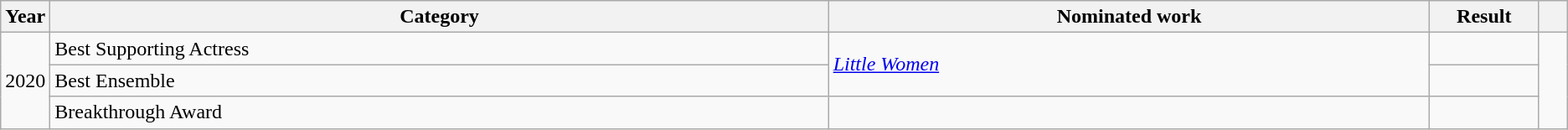<table class="wikitable sortable">
<tr>
<th scope="col" style="width:1em;">Year</th>
<th scope="col" style="width:39em;">Category</th>
<th scope="col" style="width:30em;">Nominated work</th>
<th scope="col" style="width:5em;">Result</th>
<th scope="col" style="width:1em;"class="unsortable"></th>
</tr>
<tr>
<td rowspan="3">2020</td>
<td>Best Supporting Actress</td>
<td rowspan="2"><em><a href='#'>Little Women</a></em></td>
<td></td>
<td align="center" rowspan="3"></td>
</tr>
<tr>
<td>Best Ensemble</td>
<td></td>
</tr>
<tr>
<td>Breakthrough Award</td>
<td></td>
<td></td>
</tr>
</table>
